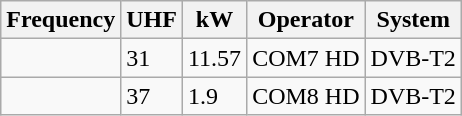<table class="wikitable sortable">
<tr>
<th>Frequency</th>
<th>UHF</th>
<th>kW</th>
<th>Operator</th>
<th>System</th>
</tr>
<tr>
<td></td>
<td>31</td>
<td>11.57</td>
<td>COM7 HD</td>
<td>DVB-T2</td>
</tr>
<tr>
<td></td>
<td>37</td>
<td>1.9</td>
<td>COM8 HD</td>
<td>DVB-T2</td>
</tr>
</table>
